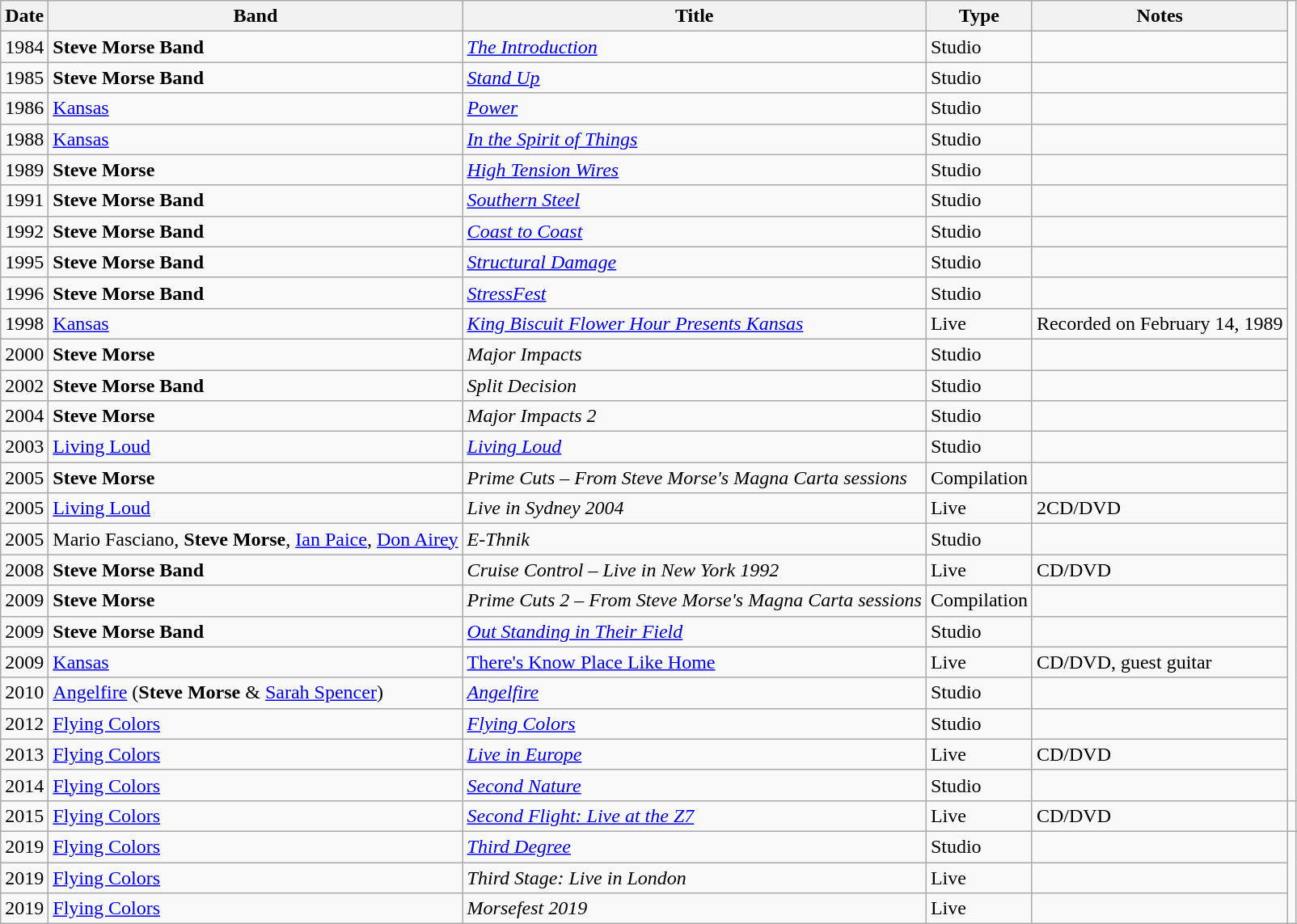<table class="wikitable">
<tr>
<th>Date</th>
<th>Band</th>
<th>Title</th>
<th>Type</th>
<th>Notes</th>
</tr>
<tr>
<td>1984</td>
<td><strong>Steve Morse Band</strong></td>
<td><em><a href='#'>The Introduction</a></em></td>
<td>Studio</td>
<td></td>
</tr>
<tr>
<td>1985</td>
<td><strong>Steve Morse Band</strong></td>
<td><em><a href='#'>Stand Up</a></em></td>
<td>Studio</td>
<td></td>
</tr>
<tr>
<td>1986</td>
<td><a href='#'>Kansas</a></td>
<td><em><a href='#'>Power</a></em></td>
<td>Studio</td>
<td></td>
</tr>
<tr>
<td>1988</td>
<td><a href='#'>Kansas</a></td>
<td><em><a href='#'>In the Spirit of Things</a></em></td>
<td>Studio</td>
<td></td>
</tr>
<tr>
<td>1989</td>
<td><strong>Steve Morse</strong></td>
<td><em><a href='#'>High Tension Wires</a></em></td>
<td>Studio</td>
<td></td>
</tr>
<tr>
<td>1991</td>
<td><strong>Steve Morse Band</strong></td>
<td><em><a href='#'>Southern Steel</a></em></td>
<td>Studio</td>
<td></td>
</tr>
<tr>
<td>1992</td>
<td><strong>Steve Morse Band</strong></td>
<td><em><a href='#'>Coast to Coast</a></em></td>
<td>Studio</td>
<td></td>
</tr>
<tr>
<td>1995</td>
<td><strong>Steve Morse Band</strong></td>
<td><em><a href='#'>Structural Damage</a></em></td>
<td>Studio</td>
<td></td>
</tr>
<tr>
<td>1996</td>
<td><strong>Steve Morse Band</strong></td>
<td><em><a href='#'>StressFest</a></em></td>
<td>Studio</td>
<td></td>
</tr>
<tr>
<td>1998</td>
<td><a href='#'>Kansas</a></td>
<td><em><a href='#'>King Biscuit Flower Hour Presents Kansas</a></em></td>
<td>Live</td>
<td>Recorded on February 14, 1989</td>
</tr>
<tr>
<td>2000</td>
<td><strong>Steve Morse</strong></td>
<td><em>Major Impacts</em></td>
<td>Studio</td>
<td></td>
</tr>
<tr>
<td>2002</td>
<td><strong>Steve Morse Band</strong></td>
<td><em>Split Decision</em></td>
<td>Studio</td>
<td></td>
</tr>
<tr>
<td>2004</td>
<td><strong>Steve Morse</strong></td>
<td><em>Major Impacts 2</em></td>
<td>Studio</td>
<td></td>
</tr>
<tr>
<td>2003</td>
<td><a href='#'>Living Loud</a></td>
<td><em><a href='#'>Living Loud</a></em></td>
<td>Studio</td>
<td></td>
</tr>
<tr>
<td>2005</td>
<td><strong>Steve Morse</strong></td>
<td><em>Prime Cuts – From Steve Morse's Magna Carta sessions</em></td>
<td>Compilation</td>
<td></td>
</tr>
<tr>
<td>2005</td>
<td><a href='#'>Living Loud</a></td>
<td><em>Live in Sydney 2004</em></td>
<td>Live</td>
<td>2CD/DVD</td>
</tr>
<tr>
<td>2005</td>
<td>Mario Fasciano, <strong>Steve Morse</strong>, <a href='#'>Ian Paice</a>, <a href='#'>Don Airey</a></td>
<td><em>E-Thnik</em></td>
<td>Studio</td>
<td></td>
</tr>
<tr>
<td>2008</td>
<td><strong>Steve Morse Band</strong></td>
<td><em>Cruise Control – Live in New York 1992</em></td>
<td>Live</td>
<td>CD/DVD</td>
</tr>
<tr>
<td>2009</td>
<td><strong>Steve Morse</strong></td>
<td><em>Prime Cuts 2 – From Steve Morse's Magna Carta sessions</em></td>
<td>Compilation</td>
<td></td>
</tr>
<tr>
<td>2009</td>
<td><strong>Steve Morse Band</strong></td>
<td><em><a href='#'>Out Standing in Their Field</a></em></td>
<td>Studio</td>
<td></td>
</tr>
<tr>
<td>2009</td>
<td><a href='#'>Kansas</a></td>
<td><a href='#'>There's Know Place Like Home</a></td>
<td>Live</td>
<td>CD/DVD, guest guitar</td>
</tr>
<tr>
<td>2010</td>
<td><a href='#'>Angelfire</a> (<strong>Steve Morse</strong> & <a href='#'>Sarah Spencer</a>)</td>
<td><em><a href='#'>Angelfire</a></em></td>
<td>Studio</td>
<td></td>
</tr>
<tr>
<td>2012</td>
<td><a href='#'>Flying Colors</a></td>
<td><em><a href='#'>Flying Colors</a></em></td>
<td>Studio</td>
<td></td>
</tr>
<tr>
<td>2013</td>
<td><a href='#'>Flying Colors</a></td>
<td><em><a href='#'>Live in Europe</a></em></td>
<td>Live</td>
<td>CD/DVD</td>
</tr>
<tr>
<td>2014</td>
<td><a href='#'>Flying Colors</a></td>
<td><em><a href='#'>Second Nature</a></em></td>
<td>Studio</td>
<td></td>
</tr>
<tr>
<td>2015</td>
<td><a href='#'>Flying Colors</a></td>
<td><em><a href='#'>Second Flight: Live at the Z7</a></em></td>
<td>Live</td>
<td>CD/DVD</td>
<td></td>
</tr>
<tr>
<td>2019</td>
<td><a href='#'>Flying Colors</a></td>
<td><em><a href='#'>Third Degree</a></em></td>
<td>Studio</td>
<td></td>
</tr>
<tr>
<td>2019</td>
<td><a href='#'>Flying Colors</a></td>
<td><em>Third Stage: Live in London</em></td>
<td>Live</td>
<td></td>
</tr>
<tr>
<td>2019</td>
<td><a href='#'>Flying Colors</a></td>
<td><em>Morsefest 2019</em></td>
<td>Live</td>
<td></td>
</tr>
</table>
